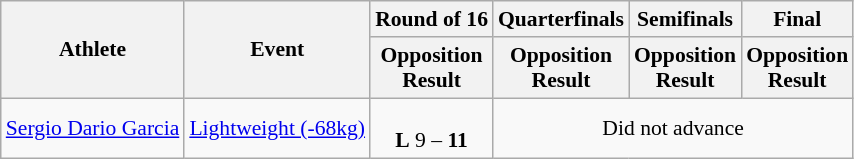<table class="wikitable" style="font-size:90%">
<tr>
<th rowspan=2>Athlete</th>
<th rowspan=2>Event</th>
<th>Round of 16</th>
<th>Quarterfinals</th>
<th>Semifinals</th>
<th>Final</th>
</tr>
<tr>
<th>Opposition<br>Result</th>
<th>Opposition<br>Result</th>
<th>Opposition<br>Result</th>
<th>Opposition<br>Result</th>
</tr>
<tr>
<td><a href='#'>Sergio Dario Garcia</a></td>
<td><a href='#'>Lightweight (-68kg)</a></td>
<td align=center><br><strong>L</strong> 9 – <strong>11</strong></td>
<td align=center colspan="7">Did not advance</td>
</tr>
</table>
